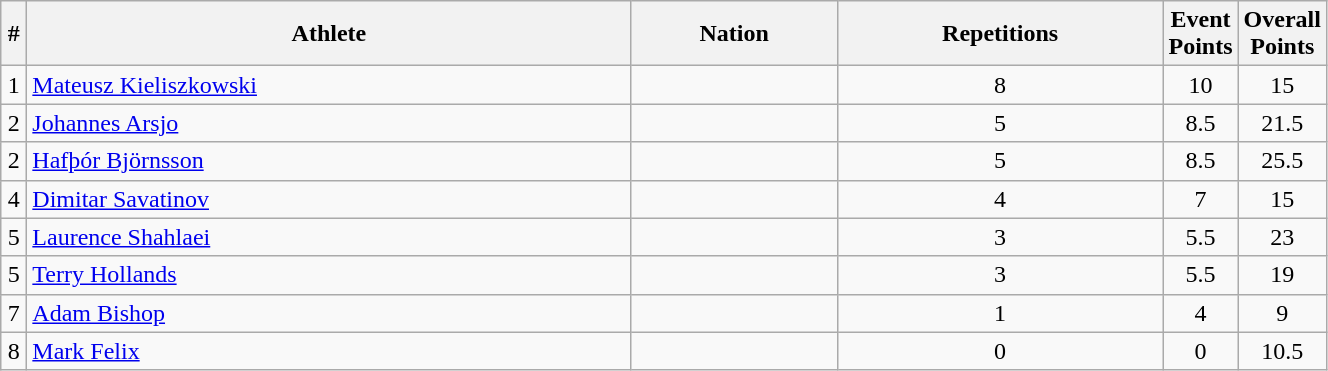<table class="wikitable sortable" style="text-align:center;width: 70%;">
<tr>
<th scope="col" style="width: 10px;">#</th>
<th scope="col">Athlete</th>
<th scope="col">Nation</th>
<th scope="col">Repetitions</th>
<th scope="col" style="width: 10px;">Event Points</th>
<th scope="col" style="width: 10px;">Overall Points</th>
</tr>
<tr>
<td>1</td>
<td align=left><a href='#'>Mateusz Kieliszkowski</a></td>
<td align=left></td>
<td>8</td>
<td>10</td>
<td>15</td>
</tr>
<tr>
<td>2</td>
<td align=left><a href='#'>Johannes Arsjo</a></td>
<td align=left></td>
<td>5</td>
<td>8.5</td>
<td>21.5</td>
</tr>
<tr>
<td>2</td>
<td align=left><a href='#'>Hafþór Björnsson</a></td>
<td align=left></td>
<td>5</td>
<td>8.5</td>
<td>25.5</td>
</tr>
<tr>
<td>4</td>
<td align=left><a href='#'>Dimitar Savatinov</a></td>
<td align=left></td>
<td>4</td>
<td>7</td>
<td>15</td>
</tr>
<tr>
<td>5</td>
<td align=left><a href='#'>Laurence Shahlaei</a></td>
<td align=left></td>
<td>3</td>
<td>5.5</td>
<td>23</td>
</tr>
<tr>
<td>5</td>
<td align=left><a href='#'>Terry Hollands</a></td>
<td align=left></td>
<td>3</td>
<td>5.5</td>
<td>19</td>
</tr>
<tr>
<td>7</td>
<td align=left><a href='#'>Adam Bishop</a></td>
<td align=left></td>
<td>1</td>
<td>4</td>
<td>9</td>
</tr>
<tr>
<td>8</td>
<td align=left><a href='#'>Mark Felix</a></td>
<td align=left></td>
<td>0</td>
<td>0</td>
<td>10.5</td>
</tr>
</table>
